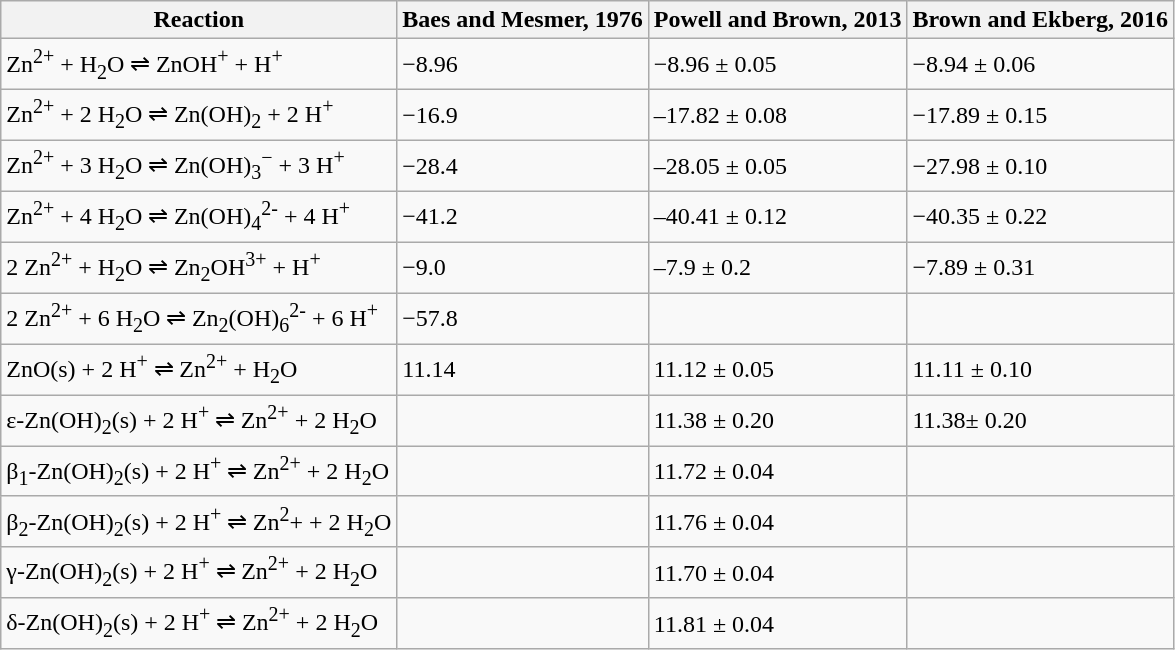<table class="wikitable">
<tr>
<th>Reaction</th>
<th>Baes and Mesmer, 1976</th>
<th>Powell and Brown, 2013</th>
<th>Brown and Ekberg, 2016</th>
</tr>
<tr>
<td>Zn<sup>2+</sup> + H<sub>2</sub>O ⇌ ZnOH<sup>+</sup> + H<sup>+</sup></td>
<td>−8.96</td>
<td>−8.96 ± 0.05</td>
<td>−8.94 ± 0.06</td>
</tr>
<tr>
<td>Zn<sup>2+</sup> + 2 H<sub>2</sub>O ⇌ Zn(OH)<sub>2</sub> + 2 H<sup>+</sup></td>
<td>−16.9</td>
<td>–17.82 ± 0.08</td>
<td>−17.89 ± 0.15</td>
</tr>
<tr>
<td>Zn<sup>2+</sup> + 3 H<sub>2</sub>O ⇌ Zn(OH)<sub>3</sub><sup>−</sup>  + 3 H<sup>+</sup></td>
<td>−28.4</td>
<td>–28.05 ± 0.05</td>
<td>−27.98 ± 0.10</td>
</tr>
<tr>
<td>Zn<sup>2+</sup> + 4 H<sub>2</sub>O ⇌ Zn(OH)<sub>4</sub><sup>2-</sup> + 4 H<sup>+</sup></td>
<td>−41.2</td>
<td>–40.41 ± 0.12</td>
<td>−40.35 ± 0.22</td>
</tr>
<tr>
<td>2 Zn<sup>2+</sup> + H<sub>2</sub>O ⇌ Zn<sub>2</sub>OH<sup>3+</sup> + H<sup>+</sup></td>
<td>−9.0</td>
<td>–7.9 ± 0.2</td>
<td>−7.89 ± 0.31</td>
</tr>
<tr>
<td>2 Zn<sup>2+</sup> + 6 H<sub>2</sub>O ⇌ Zn<sub>2</sub>(OH)<sub>6</sub><sup>2-</sup> + 6 H<sup>+</sup></td>
<td>−57.8</td>
<td></td>
<td></td>
</tr>
<tr>
<td>ZnO(s) + 2 H<sup>+</sup> ⇌ Zn<sup>2+</sup> + H<sub>2</sub>O</td>
<td>11.14</td>
<td>11.12 ± 0.05</td>
<td>11.11 ± 0.10</td>
</tr>
<tr>
<td>ε-Zn(OH)<sub>2</sub>(s) + 2 H<sup>+</sup> ⇌ Zn<sup>2+</sup> + 2 H<sub>2</sub>O</td>
<td></td>
<td>11.38 ± 0.20</td>
<td>11.38± 0.20</td>
</tr>
<tr>
<td>β<sub>1</sub>-Zn(OH)<sub>2</sub>(s) + 2 H<sup>+</sup> ⇌ Zn<sup>2+</sup> + 2 H<sub>2</sub>O</td>
<td></td>
<td>11.72 ± 0.04</td>
<td></td>
</tr>
<tr>
<td>β<sub>2</sub>-Zn(OH)<sub>2</sub>(s) + 2 H<sup>+</sup> ⇌ Zn<sup>2</sup>+ + 2 H<sub>2</sub>O</td>
<td></td>
<td>11.76 ± 0.04</td>
<td></td>
</tr>
<tr>
<td>γ-Zn(OH)<sub>2</sub>(s) + 2 H<sup>+</sup> ⇌ Zn<sup>2+</sup> + 2 H<sub>2</sub>O</td>
<td></td>
<td>11.70 ± 0.04</td>
<td></td>
</tr>
<tr>
<td>δ-Zn(OH)<sub>2</sub>(s) + 2 H<sup>+</sup> ⇌ Zn<sup>2+</sup> + 2 H<sub>2</sub>O</td>
<td></td>
<td>11.81 ± 0.04</td>
<td></td>
</tr>
</table>
